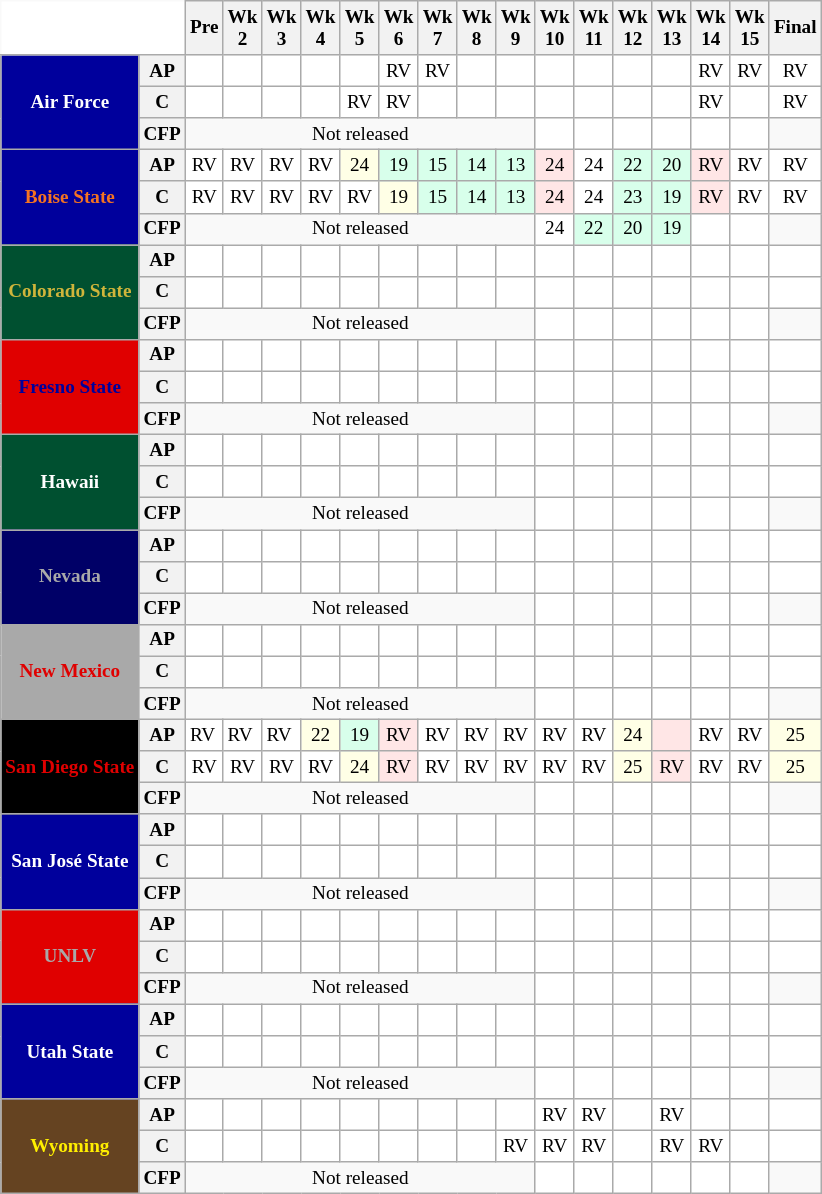<table class="wikitable" style="white-space:nowrap;font-size:80%;">
<tr>
<th colspan=2 style="background:white; border-top-style:hidden; border-left-style:hidden;"> </th>
<th>Pre</th>
<th>Wk<br>2</th>
<th>Wk<br>3</th>
<th>Wk<br>4</th>
<th>Wk<br>5</th>
<th>Wk<br>6</th>
<th>Wk<br>7</th>
<th>Wk<br>8</th>
<th>Wk<br>9</th>
<th>Wk<br>10</th>
<th>Wk<br>11</th>
<th>Wk<br>12</th>
<th>Wk<br>13</th>
<th>Wk<br>14</th>
<th>Wk<br>15</th>
<th>Final</th>
</tr>
<tr style="text-align:center;">
<th rowspan=3 style="background:#00009c; color:#fff;">Air Force</th>
<th>AP</th>
<td style="background:#FFF;"></td>
<td style="background:#FFF;"></td>
<td style="background:#FFF;"></td>
<td style="background:#FFF;"></td>
<td style="background:#FFF;"></td>
<td style="background:#FFF;">RV</td>
<td style="background:#FFF;">RV</td>
<td style="background:#FFF;"></td>
<td style="background:#FFF;"></td>
<td style="background:#FFF;"></td>
<td style="background:#FFF;"></td>
<td style="background:#FFF;"></td>
<td style="background:#FFF;"></td>
<td style="background:#FFF;">RV</td>
<td style="background:#FFF;">RV</td>
<td style="background:#FFF;">RV</td>
</tr>
<tr style="text-align:center;">
<th>C</th>
<td style="background:#FFF;"></td>
<td style="background:#FFF;"></td>
<td style="background:#FFF;"></td>
<td style="background:#FFF;"></td>
<td style="background:#FFF;">RV</td>
<td style="background:#FFF;">RV</td>
<td style="background:#FFF;"></td>
<td style="background:#FFF;"></td>
<td style="background:#FFF;"></td>
<td style="background:#FFF;"></td>
<td style="background:#FFF;"></td>
<td style="background:#FFF;"></td>
<td style="background:#FFF;"></td>
<td style="background:#FFF;">RV</td>
<td style="background:#FFF;"></td>
<td style="background:#FFF;">RV</td>
</tr>
<tr style="text-align:center;">
<th>CFP</th>
<td colspan="9" style="text-align:center;">Not released</td>
<td style="background:#FFF;"></td>
<td style="background:#FFF;"></td>
<td style="background:#FFF;"></td>
<td style="background:#FFF;"></td>
<td style="background:#FFF;"></td>
<td style="background:#FFF;"></td>
<td></td>
</tr>
<tr style="text-align:center;">
<th rowspan=3 style="background:#00009C; color:#f47321;">Boise State</th>
<th>AP</th>
<td style="background:#FFF;">RV</td>
<td style="background:#FFF;">RV</td>
<td style="background:#FFF;">RV</td>
<td style="background:#FFF;">RV</td>
<td style="background:#ffffe6;">24</td>
<td style="background:#d8ffeb;">19</td>
<td style="background:#d8ffeb;">15</td>
<td style="background:#d8ffeb;">14</td>
<td style="background:#d8ffeb;">13</td>
<td style="background:#ffe6e6;">24</td>
<td style="background:#FFF;">24</td>
<td style="background:#d8ffeb;">22</td>
<td style="background:#d8ffeb;">20</td>
<td style="background:#ffe6e6;">RV</td>
<td style="background:#FFF;">RV</td>
<td style="background:#FFF;">RV</td>
</tr>
<tr style="text-align:center;">
<th>C</th>
<td style="background:#FFF;">RV</td>
<td style="background:#FFF;">RV</td>
<td style="background:#FFF;">RV</td>
<td style="background:#FFF;">RV</td>
<td style="background:#FFF;">RV</td>
<td style="background:#ffffe6;">19</td>
<td style="background:#d8ffeb;">15</td>
<td style="background:#d8ffeb;">14</td>
<td style="background:#d8ffeb;">13</td>
<td style="background:#ffe6e6;">24</td>
<td style="background:#FFF;">24</td>
<td style="background:#d8ffeb;">23</td>
<td style="background:#d8ffeb;">19</td>
<td style="background:#ffe6e6;">RV</td>
<td style="background:#FFF;">RV</td>
<td style="background:#FFF;">RV</td>
</tr>
<tr style="text-align:center;">
<th>CFP</th>
<td colspan="9" style="text-align:center;">Not released</td>
<td style="background:#FFF;">24</td>
<td style="background:#d8ffeb;">22</td>
<td style="background:#d8ffeb;">20</td>
<td style="background:#d8ffeb;">19</td>
<td style="background:#FFF;"></td>
<td style="background:#FFF;"></td>
<td></td>
</tr>
<tr style="text-align:center;">
<th rowspan=3 style="background:#005030; color:#CFB53B;">Colorado State</th>
<th>AP</th>
<td style="background:#FFF;"></td>
<td style="background:#FFF;"></td>
<td style="background:#FFF;"></td>
<td style="background:#FFF;"></td>
<td style="background:#FFF;"></td>
<td style="background:#FFF;"></td>
<td style="background:#FFF;"></td>
<td style="background:#FFF;"></td>
<td style="background:#FFF;"></td>
<td style="background:#FFF;"></td>
<td style="background:#FFF;"></td>
<td style="background:#FFF;"></td>
<td style="background:#FFF;"></td>
<td style="background:#FFF;"></td>
<td style="background:#FFF;"></td>
<td style="background:#FFF;"></td>
</tr>
<tr style="text-align:center;">
<th>C</th>
<td style="background:#FFF;"></td>
<td style="background:#FFF;"></td>
<td style="background:#FFF;"></td>
<td style="background:#FFF;"></td>
<td style="background:#FFF;"></td>
<td style="background:#FFF;"></td>
<td style="background:#FFF;"></td>
<td style="background:#FFF;"></td>
<td style="background:#FFF;"></td>
<td style="background:#FFF;"></td>
<td style="background:#FFF;"></td>
<td style="background:#FFF;"></td>
<td style="background:#FFF;"></td>
<td style="background:#FFF;"></td>
<td style="background:#FFF;"></td>
<td style="background:#FFF;"></td>
</tr>
<tr style="text-align:center;">
<th>CFP</th>
<td colspan="9" style="text-align:center;">Not released</td>
<td style="background:#FFF;"></td>
<td style="background:#FFF;"></td>
<td style="background:#FFF;"></td>
<td style="background:#FFF;"></td>
<td style="background:#FFF;"></td>
<td style="background:#FFF;"></td>
<td></td>
</tr>
<tr style="text-align:center;">
<th rowspan=3 style="background:#e00000; color:#00009C;">Fresno State</th>
<th>AP</th>
<td style="background:#FFF;"></td>
<td style="background:#FFF;"></td>
<td style="background:#FFF;"></td>
<td style="background:#FFF;"></td>
<td style="background:#FFF;"></td>
<td style="background:#FFF;"></td>
<td style="background:#FFF;"></td>
<td style="background:#FFF;"></td>
<td style="background:#FFF;"></td>
<td style="background:#FFF;"></td>
<td style="background:#FFF;"></td>
<td style="background:#FFF;"></td>
<td style="background:#FFF;"></td>
<td style="background:#FFF;"></td>
<td style="background:#FFF;"></td>
<td style="background:#FFF;"></td>
</tr>
<tr style="text-align:center;">
<th>C</th>
<td style="background:#FFF;"></td>
<td style="background:#FFF;"></td>
<td style="background:#FFF;"></td>
<td style="background:#FFF;"></td>
<td style="background:#FFF;"></td>
<td style="background:#FFF;"></td>
<td style="background:#FFF;"></td>
<td style="background:#FFF;"></td>
<td style="background:#FFF;"></td>
<td style="background:#FFF;"></td>
<td style="background:#FFF;"></td>
<td style="background:#FFF;"></td>
<td style="background:#FFF;"></td>
<td style="background:#FFF;"></td>
<td style="background:#FFF;"></td>
<td style="background:#FFF;"></td>
</tr>
<tr style="text-align:center;">
<th>CFP</th>
<td colspan="9" style="text-align:center;">Not released</td>
<td style="background:#FFF;"></td>
<td style="background:#FFF;"></td>
<td style="background:#FFF;"></td>
<td style="background:#FFF;"></td>
<td style="background:#FFF;"></td>
<td style="background:#FFF;"></td>
<td></td>
</tr>
<tr style="text-align:center;">
<th rowspan=3 style="background:#005030; color:#ffffff;">Hawaii</th>
<th>AP</th>
<td style="background:#FFF;"></td>
<td style="background:#FFF;"></td>
<td style="background:#FFF;"></td>
<td style="background:#FFF;"></td>
<td style="background:#FFF;"></td>
<td style="background:#FFF;"></td>
<td style="background:#FFF;"></td>
<td style="background:#FFF;"></td>
<td style="background:#FFF;"></td>
<td style="background:#FFF;"></td>
<td style="background:#FFF;"></td>
<td style="background:#FFF;"></td>
<td style="background:#FFF;"></td>
<td style="background:#FFF;"></td>
<td style="background:#FFF;"></td>
<td style="background:#FFF;"></td>
</tr>
<tr style="text-align:center;">
<th>C</th>
<td style="background:#FFF;"></td>
<td style="background:#FFF;"></td>
<td style="background:#FFF;"></td>
<td style="background:#FFF;"></td>
<td style="background:#FFF;"></td>
<td style="background:#FFF;"></td>
<td style="background:#FFF;"></td>
<td style="background:#FFF;"></td>
<td style="background:#FFF;"></td>
<td style="background:#FFF;"></td>
<td style="background:#FFF;"></td>
<td style="background:#FFF;"></td>
<td style="background:#FFF;"></td>
<td style="background:#FFF;"></td>
<td style="background:#FFF;"></td>
<td style="background:#FFF;"></td>
</tr>
<tr style="text-align:center;">
<th>CFP</th>
<td colspan="9" style="text-align:center;">Not released</td>
<td style="background:#FFF;"></td>
<td style="background:#FFF;"></td>
<td style="background:#FFF;"></td>
<td style="background:#FFF;"></td>
<td style="background:#FFF;"></td>
<td style="background:#FFF;"></td>
<td></td>
</tr>
<tr style="text-align:center;">
<th rowspan=3 style="background:#000067; color:darkgrey;">Nevada</th>
<th>AP</th>
<td style="background:#FFF;"></td>
<td style="background:#FFF;"></td>
<td style="background:#FFF;"></td>
<td style="background:#FFF;"></td>
<td style="background:#FFF;"></td>
<td style="background:#FFF;"></td>
<td style="background:#FFF;"></td>
<td style="background:#FFF;"></td>
<td style="background:#FFF;"></td>
<td style="background:#FFF;"></td>
<td style="background:#FFF;"></td>
<td style="background:#FFF;"></td>
<td style="background:#FFF;"></td>
<td style="background:#FFF;"></td>
<td style="background:#FFF;"></td>
<td style="background:#FFF;"></td>
</tr>
<tr style="text-align:center;">
<th>C</th>
<td style="background:#FFF;"></td>
<td style="background:#FFF;"></td>
<td style="background:#FFF;"></td>
<td style="background:#FFF;"></td>
<td style="background:#FFF;"></td>
<td style="background:#FFF;"></td>
<td style="background:#FFF;"></td>
<td style="background:#FFF;"></td>
<td style="background:#FFF;"></td>
<td style="background:#FFF;"></td>
<td style="background:#FFF;"></td>
<td style="background:#FFF;"></td>
<td style="background:#FFF;"></td>
<td style="background:#FFF;"></td>
<td style="background:#FFF;"></td>
<td style="background:#FFF;"></td>
</tr>
<tr style="text-align:center;">
<th>CFP</th>
<td colspan="9" style="text-align:center;">Not released</td>
<td style="background:#FFF;"></td>
<td style="background:#FFF;"></td>
<td style="background:#FFF;"></td>
<td style="background:#FFF;"></td>
<td style="background:#FFF;"></td>
<td style="background:#FFF;"></td>
<td></td>
</tr>
<tr style="text-align:center;">
<th rowspan=3 style="background:darkGrey; color:#e00000;">New Mexico</th>
<th>AP</th>
<td style="background:#FFF;"></td>
<td style="background:#FFF;"></td>
<td style="background:#FFF;"></td>
<td style="background:#FFF;"></td>
<td style="background:#FFF;"></td>
<td style="background:#FFF;"></td>
<td style="background:#FFF;"></td>
<td style="background:#FFF;"></td>
<td style="background:#FFF;"></td>
<td style="background:#FFF;"></td>
<td style="background:#FFF;"></td>
<td style="background:#FFF;"></td>
<td style="background:#FFF;"></td>
<td style="background:#FFF;"></td>
<td style="background:#FFF;"></td>
<td style="background:#FFF;"></td>
</tr>
<tr style="text-align:center;">
<th>C</th>
<td style="background:#FFF;"></td>
<td style="background:#FFF;"></td>
<td style="background:#FFF;"></td>
<td style="background:#FFF;"></td>
<td style="background:#FFF;"></td>
<td style="background:#FFF;"></td>
<td style="background:#FFF;"></td>
<td style="background:#FFF;"></td>
<td style="background:#FFF;"></td>
<td style="background:#FFF;"></td>
<td style="background:#FFF;"></td>
<td style="background:#FFF;"></td>
<td style="background:#FFF;"></td>
<td style="background:#FFF;"></td>
<td style="background:#FFF;"></td>
<td style="background:#FFF;"></td>
</tr>
<tr style="text-align:center;">
<th>CFP</th>
<td colspan="9" style="text-align:center;">Not released</td>
<td style="background:#FFF;"></td>
<td style="background:#FFF;"></td>
<td style="background:#FFF;"></td>
<td style="background:#FFF;"></td>
<td style="background:#FFF;"></td>
<td style="background:#FFF;"></td>
<td></td>
</tr>
<tr style=>
<th rowspan=3 style="background:#000; color:#e00000;">San Diego State</th>
<th>AP</th>
<td style="background:#FFF;">RV</td>
<td style="background:#FFF;">RV</td>
<td style="background:#FFF;">RV</td>
<td style="background:#ffffe6; text-align:center;">22</td>
<td style="background:#d8ffeb; text-align:center;">19</td>
<td style="background:#ffe6e6; text-align:center;">RV</td>
<td style="background:#FFF; text-align:center;">RV</td>
<td style="background:#FFF; text-align:center;">RV</td>
<td style="background:#FFF; text-align:center;">RV</td>
<td style="background:#FFF; text-align:center;">RV</td>
<td style="background:#FFF; text-align:center;">RV</td>
<td style="background:#ffffe6; text-align:center;">24</td>
<td style="background:#ffe6e6;"></td>
<td style="background:#FFF; text-align:center;">RV</td>
<td style="background:#FFF; text-align:center;">RV</td>
<td style="background:#ffffe6; text-align:center;">25</td>
</tr>
<tr style="text-align:center;">
<th>C</th>
<td style="background:#FFF;">RV</td>
<td style="background:#FFF;">RV</td>
<td style="background:#FFF;">RV</td>
<td style="background:#FFF;">RV</td>
<td style="background:#ffffe6;">24</td>
<td style="background:#ffe6e6;">RV</td>
<td style="background:#FFF;">RV</td>
<td style="background:#FFF;">RV</td>
<td style="background:#FFF;">RV</td>
<td style="background:#FFF;">RV</td>
<td style="background:#FFF;">RV</td>
<td style="background:#ffffe6;">25</td>
<td style="background:#ffe6e6;">RV</td>
<td style="background:#FFF;">RV</td>
<td style="background:#FFF;">RV</td>
<td style="background:#ffffe6; text-align:center;">25</td>
</tr>
<tr style="text-align:center;">
<th>CFP</th>
<td colspan="9" style="text-align:center;">Not released</td>
<td style="background:#FFF;"></td>
<td style="background:#FFF;"></td>
<td style="background:#FFF;"></td>
<td style="background:#FFF;"></td>
<td style="background:#FFF;"></td>
<td style="background:#FFF;"></td>
<td></td>
</tr>
<tr style="text-align:center;">
<th rowspan=3 style="background:#00009c; color:#fff;">San José State</th>
<th>AP</th>
<td style="background:#FFF;"></td>
<td style="background:#FFF;"></td>
<td style="background:#FFF;"></td>
<td style="background:#FFF;"></td>
<td style="background:#FFF;"></td>
<td style="background:#FFF;"></td>
<td style="background:#FFF;"></td>
<td style="background:#FFF;"></td>
<td style="background:#FFF;"></td>
<td style="background:#FFF;"></td>
<td style="background:#FFF;"></td>
<td style="background:#FFF;"></td>
<td style="background:#FFF;"></td>
<td style="background:#FFF;"></td>
<td style="background:#FFF;"></td>
<td style="background:#FFF;"></td>
</tr>
<tr style="text-align:center;">
<th>C</th>
<td style="background:#FFF;"></td>
<td style="background:#FFF;"></td>
<td style="background:#FFF;"></td>
<td style="background:#FFF;"></td>
<td style="background:#FFF;"></td>
<td style="background:#FFF;"></td>
<td style="background:#FFF;"></td>
<td style="background:#FFF;"></td>
<td style="background:#FFF;"></td>
<td style="background:#FFF;"></td>
<td style="background:#FFF;"></td>
<td style="background:#FFF;"></td>
<td style="background:#FFF;"></td>
<td style="background:#FFF;"></td>
<td style="background:#FFF;"></td>
<td style="background:#FFF;"></td>
</tr>
<tr style="text-align:center;">
<th>CFP</th>
<td colspan="9" style="text-align:center;">Not released</td>
<td style="background:#FFF;"></td>
<td style="background:#FFF;"></td>
<td style="background:#FFF;"></td>
<td style="background:#FFF;"></td>
<td style="background:#FFF;"></td>
<td style="background:#FFF;"></td>
<td></td>
</tr>
<tr style=>
<th rowspan=3 style="background:#e00000; color:darkGrey;">UNLV</th>
<th>AP</th>
<td style="background:#FFF;"></td>
<td style="background:#FFF;"></td>
<td style="background:#FFF;"></td>
<td style="background:#FFF;"></td>
<td style="background:#FFF;"></td>
<td style="background:#FFF;"></td>
<td style="background:#FFF;"></td>
<td style="background:#FFF;"></td>
<td style="background:#FFF;"></td>
<td style="background:#FFF;"></td>
<td style="background:#FFF;"></td>
<td style="background:#FFF;"></td>
<td style="background:#FFF;"></td>
<td style="background:#FFF;"></td>
<td style="background:#FFF;"></td>
<td style="background:#FFF;"></td>
</tr>
<tr style="text-align:center;">
<th>C</th>
<td style="background:#FFF;"></td>
<td style="background:#FFF;"></td>
<td style="background:#FFF;"></td>
<td style="background:#FFF;"></td>
<td style="background:#FFF;"></td>
<td style="background:#FFF;"></td>
<td style="background:#FFF;"></td>
<td style="background:#FFF;"></td>
<td style="background:#FFF;"></td>
<td style="background:#FFF;"></td>
<td style="background:#FFF;"></td>
<td style="background:#FFF;"></td>
<td style="background:#FFF;"></td>
<td style="background:#FFF;"></td>
<td style="background:#FFF;"></td>
<td style="background:#FFF;"></td>
</tr>
<tr style="text-align:center;">
<th>CFP</th>
<td colspan="9" style="text-align:center;">Not released</td>
<td style="background:#FFF;"></td>
<td style="background:#FFF;"></td>
<td style="background:#FFF;"></td>
<td style="background:#FFF;"></td>
<td style="background:#FFF;"></td>
<td style="background:#FFF;"></td>
<td></td>
</tr>
<tr style="text-align:center;">
<th rowspan=3 style="background:#00009c; color:#fff;">Utah State</th>
<th>AP</th>
<td style="background:#FFF;"></td>
<td style="background:#FFF;"></td>
<td style="background:#FFF;"></td>
<td style="background:#FFF;"></td>
<td style="background:#FFF;"></td>
<td style="background:#FFF;"></td>
<td style="background:#FFF;"></td>
<td style="background:#FFF;"></td>
<td style="background:#FFF;"></td>
<td style="background:#FFF;"></td>
<td style="background:#FFF;"></td>
<td style="background:#FFF;"></td>
<td style="background:#FFF;"></td>
<td style="background:#FFF;"></td>
<td style="background:#FFF;"></td>
<td style="background:#FFF;"></td>
</tr>
<tr style="text-align:center;">
<th>C</th>
<td style="background:#FFF;"></td>
<td style="background:#FFF;"></td>
<td style="background:#FFF;"></td>
<td style="background:#FFF;"></td>
<td style="background:#FFF;"></td>
<td style="background:#FFF;"></td>
<td style="background:#FFF;"></td>
<td style="background:#FFF;"></td>
<td style="background:#FFF;"></td>
<td style="background:#FFF;"></td>
<td style="background:#FFF;"></td>
<td style="background:#FFF;"></td>
<td style="background:#FFF;"></td>
<td style="background:#FFF;"></td>
<td style="background:#FFF;"></td>
<td style="background:#FFF;"></td>
</tr>
<tr style="text-align:center;">
<th>CFP</th>
<td colspan="9" style="text-align:center;">Not released</td>
<td style="background:#FFF;"></td>
<td style="background:#FFF;"></td>
<td style="background:#FFF;"></td>
<td style="background:#FFF;"></td>
<td style="background:#FFF;"></td>
<td style="background:#FFF;"></td>
<td></td>
</tr>
<tr style="text-align:center;">
<th rowspan=3 style="background:#654321; color:#FFEF00">Wyoming</th>
<th>AP</th>
<td style="background:#FFF;"></td>
<td style="background:#FFF;"></td>
<td style="background:#FFF;"></td>
<td style="background:#FFF;"></td>
<td style="background:#FFF;"></td>
<td style="background:#FFF;"></td>
<td style="background:#FFF;"></td>
<td style="background:#FFF;"></td>
<td style="background:#FFF;"></td>
<td style="background:#FFF;">RV</td>
<td style="background:#FFF;">RV</td>
<td style="background:#FFF;"></td>
<td style="background:#FFF;">RV</td>
<td style="background:#FFF;"></td>
<td style="background:#FFF;"></td>
<td style="background:#FFF;"></td>
</tr>
<tr style="text-align:center;">
<th>C</th>
<td style="background:#FFF;"></td>
<td style="background:#FFF;"></td>
<td style="background:#FFF;"></td>
<td style="background:#FFF;"></td>
<td style="background:#FFF;"></td>
<td style="background:#FFF;"></td>
<td style="background:#FFF;"></td>
<td style="background:#FFF;"></td>
<td style="background:#FFF;">RV</td>
<td style="background:#FFF;">RV</td>
<td style="background:#FFF;">RV</td>
<td style="background:#FFF;"></td>
<td style="background:#FFF;">RV</td>
<td style="background:#FFF;">RV</td>
<td style="background:#FFF;"></td>
<td style="background:#FFF;"></td>
</tr>
<tr style="text-align:center;">
<th>CFP</th>
<td colspan="9" style="text-align:center;">Not released</td>
<td style="background:#FFF;"></td>
<td style="background:#FFF;"></td>
<td style="background:#FFF;"></td>
<td style="background:#FFF;"></td>
<td style="background:#FFF;"></td>
<td style="background:#FFF;"></td>
<td></td>
</tr>
</table>
